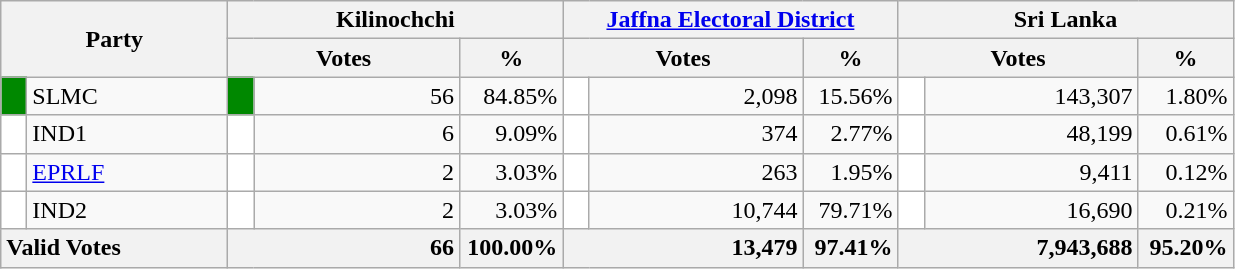<table class="wikitable">
<tr>
<th colspan="2" width="144px"rowspan="2">Party</th>
<th colspan="3" width="216px">Kilinochchi</th>
<th colspan="3" width="216px"><a href='#'>Jaffna Electoral District</a></th>
<th colspan="3" width="216px">Sri Lanka</th>
</tr>
<tr>
<th colspan="2" width="144px">Votes</th>
<th>%</th>
<th colspan="2" width="144px">Votes</th>
<th>%</th>
<th colspan="2" width="144px">Votes</th>
<th>%</th>
</tr>
<tr>
<td style="background-color:#008800;" width="10px"></td>
<td style="text-align:left;">SLMC</td>
<td style="background-color:#008800;" width="10px"></td>
<td style="text-align:right;">56</td>
<td style="text-align:right;">84.85%</td>
<td style="background-color:white;" width="10px"></td>
<td style="text-align:right;">2,098</td>
<td style="text-align:right;">15.56%</td>
<td style="background-color:white;" width="10px"></td>
<td style="text-align:right;">143,307</td>
<td style="text-align:right;">1.80%</td>
</tr>
<tr>
<td style="background-color:white;" width="10px"></td>
<td style="text-align:left;">IND1</td>
<td style="background-color:white;" width="10px"></td>
<td style="text-align:right;">6</td>
<td style="text-align:right;">9.09%</td>
<td style="background-color:white;" width="10px"></td>
<td style="text-align:right;">374</td>
<td style="text-align:right;">2.77%</td>
<td style="background-color:white;" width="10px"></td>
<td style="text-align:right;">48,199</td>
<td style="text-align:right;">0.61%</td>
</tr>
<tr>
<td style="background-color:white;" width="10px"></td>
<td style="text-align:left;"><a href='#'>EPRLF</a></td>
<td style="background-color:white;" width="10px"></td>
<td style="text-align:right;">2</td>
<td style="text-align:right;">3.03%</td>
<td style="background-color:white;" width="10px"></td>
<td style="text-align:right;">263</td>
<td style="text-align:right;">1.95%</td>
<td style="background-color:white;" width="10px"></td>
<td style="text-align:right;">9,411</td>
<td style="text-align:right;">0.12%</td>
</tr>
<tr>
<td style="background-color:white;" width="10px"></td>
<td style="text-align:left;">IND2</td>
<td style="background-color:white;" width="10px"></td>
<td style="text-align:right;">2</td>
<td style="text-align:right;">3.03%</td>
<td style="background-color:white;" width="10px"></td>
<td style="text-align:right;">10,744</td>
<td style="text-align:right;">79.71%</td>
<td style="background-color:white;" width="10px"></td>
<td style="text-align:right;">16,690</td>
<td style="text-align:right;">0.21%</td>
</tr>
<tr>
<th colspan="2" width="144px"style="text-align:left;">Valid Votes</th>
<th style="text-align:right;"colspan="2" width="144px">66</th>
<th style="text-align:right;">100.00%</th>
<th style="text-align:right;"colspan="2" width="144px">13,479</th>
<th style="text-align:right;">97.41%</th>
<th style="text-align:right;"colspan="2" width="144px">7,943,688</th>
<th style="text-align:right;">95.20%</th>
</tr>
</table>
